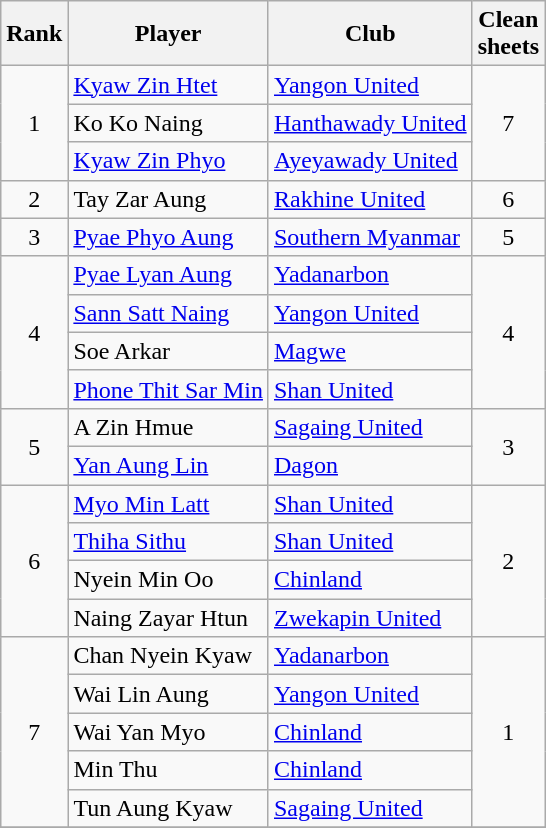<table class="wikitable" style="text-align:center">
<tr>
<th>Rank</th>
<th>Player</th>
<th>Club</th>
<th>Clean<br>sheets</th>
</tr>
<tr>
<td rowspan="3">1</td>
<td align="left"> <a href='#'>Kyaw Zin Htet</a></td>
<td align="left"><a href='#'>Yangon United</a></td>
<td rowspan="3">7</td>
</tr>
<tr>
<td align="left"> Ko Ko Naing</td>
<td align="left"><a href='#'>Hanthawady United</a></td>
</tr>
<tr>
<td align="left"> <a href='#'>Kyaw Zin Phyo</a></td>
<td align="left"><a href='#'>Ayeyawady United</a></td>
</tr>
<tr>
<td>2</td>
<td align="left"> Tay Zar Aung</td>
<td align="left"><a href='#'>Rakhine United</a></td>
<td>6</td>
</tr>
<tr>
<td>3</td>
<td align="left"> <a href='#'>Pyae Phyo Aung</a></td>
<td align="left"><a href='#'>Southern Myanmar</a></td>
<td>5</td>
</tr>
<tr>
<td rowspan="4">4</td>
<td align="left"> <a href='#'>Pyae Lyan Aung</a></td>
<td align="left"><a href='#'>Yadanarbon</a></td>
<td rowspan="4">4</td>
</tr>
<tr>
<td align="left"> <a href='#'>Sann Satt Naing</a></td>
<td align="left"><a href='#'>Yangon United</a></td>
</tr>
<tr>
<td align="left"> Soe Arkar</td>
<td align="left"><a href='#'>Magwe</a></td>
</tr>
<tr>
<td align="left"> <a href='#'>Phone Thit Sar Min</a></td>
<td align="left"><a href='#'>Shan United</a></td>
</tr>
<tr>
<td rowspan="2">5</td>
<td align="left"> A Zin Hmue</td>
<td align="left"><a href='#'>Sagaing United</a></td>
<td rowspan="2">3</td>
</tr>
<tr>
<td align="left"> <a href='#'>Yan Aung Lin</a></td>
<td align="left"><a href='#'>Dagon</a></td>
</tr>
<tr>
<td rowspan="4">6</td>
<td align="left"> <a href='#'>Myo Min Latt</a></td>
<td align="left"><a href='#'>Shan United</a></td>
<td rowspan="4">2</td>
</tr>
<tr>
<td align="left"> <a href='#'>Thiha Sithu</a></td>
<td align="left"><a href='#'>Shan United</a></td>
</tr>
<tr>
<td align="left"> Nyein Min Oo</td>
<td align="left"><a href='#'>Chinland</a></td>
</tr>
<tr>
<td align="left"> Naing Zayar Htun</td>
<td align="left"><a href='#'>Zwekapin United</a></td>
</tr>
<tr>
<td rowspan="5">7</td>
<td align="left"> Chan Nyein Kyaw</td>
<td align="left"><a href='#'>Yadanarbon</a></td>
<td rowspan="5">1</td>
</tr>
<tr>
<td align="left"> Wai Lin Aung</td>
<td align="left"><a href='#'>Yangon United</a></td>
</tr>
<tr>
<td align="left"> Wai Yan Myo</td>
<td align="left"><a href='#'>Chinland</a></td>
</tr>
<tr>
<td align="left"> Min Thu</td>
<td align="left"><a href='#'>Chinland</a></td>
</tr>
<tr>
<td align="left"> Tun Aung Kyaw</td>
<td align="left"><a href='#'>Sagaing United</a></td>
</tr>
<tr>
</tr>
</table>
